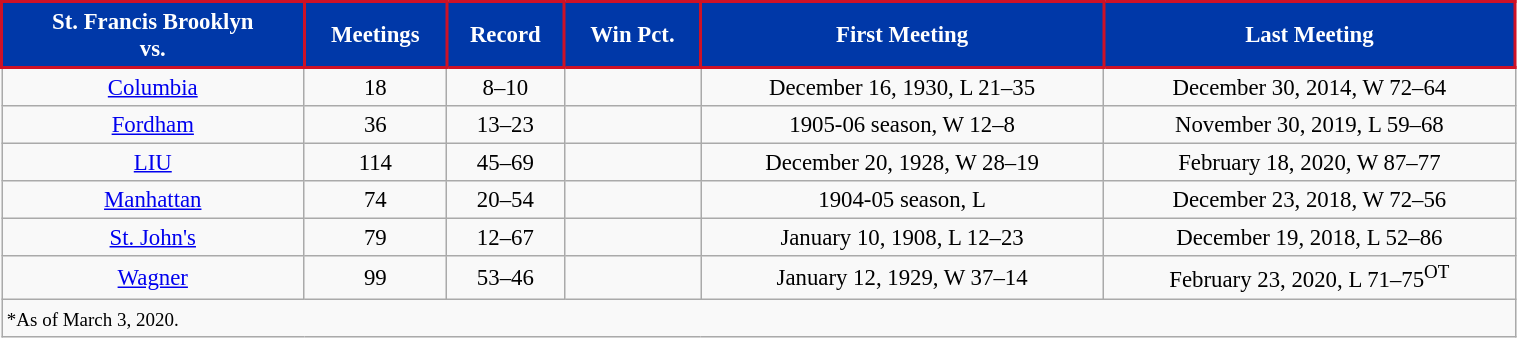<table class="wikitable" style="font-size: 95%; width:80%; text-align:center;">
<tr>
<th style="background:#0038A8; border: 2px solid #CE1126;;color:#FFFFFF;">St. Francis Brooklyn<br>vs.</th>
<th style="background:#0038A8; border: 2px solid #CE1126;;color:#FFFFFF;">Meetings</th>
<th style="background:#0038A8; border: 2px solid #CE1126;;color:#FFFFFF;">Record</th>
<th style="background:#0038A8; border: 2px solid #CE1126;;color:#FFFFFF;">Win Pct.</th>
<th style="background:#0038A8; border: 2px solid #CE1126;;color:#FFFFFF;">First Meeting</th>
<th style="background:#0038A8; border: 2px solid #CE1126;;color:#FFFFFF;">Last Meeting</th>
</tr>
<tr>
<td><a href='#'>Columbia</a></td>
<td>18</td>
<td>8–10</td>
<td></td>
<td>December 16, 1930, L 21–35</td>
<td>December 30, 2014, W 72–64</td>
</tr>
<tr>
<td><a href='#'>Fordham</a></td>
<td>36</td>
<td>13–23</td>
<td></td>
<td>1905-06 season, W 12–8</td>
<td>November 30, 2019, L 59–68</td>
</tr>
<tr>
<td><a href='#'>LIU</a></td>
<td>114</td>
<td>45–69</td>
<td></td>
<td>December 20, 1928, W 28–19</td>
<td>February 18, 2020, W 87–77</td>
</tr>
<tr>
<td><a href='#'>Manhattan</a></td>
<td>74</td>
<td>20–54</td>
<td></td>
<td>1904-05 season, L</td>
<td>December 23, 2018, W 72–56</td>
</tr>
<tr>
<td><a href='#'>St. John's</a></td>
<td>79</td>
<td>12–67</td>
<td></td>
<td>January 10, 1908, L 12–23</td>
<td>December 19, 2018, L 52–86</td>
</tr>
<tr>
<td><a href='#'>Wagner</a></td>
<td>99</td>
<td>53–46</td>
<td></td>
<td>January 12, 1929, W 37–14</td>
<td>February 23, 2020, L 71–75<sup>OT</sup></td>
</tr>
<tr>
<td colspan="6" style= "text-align:left"><small>*As of March 3, 2020.</small></td>
</tr>
</table>
